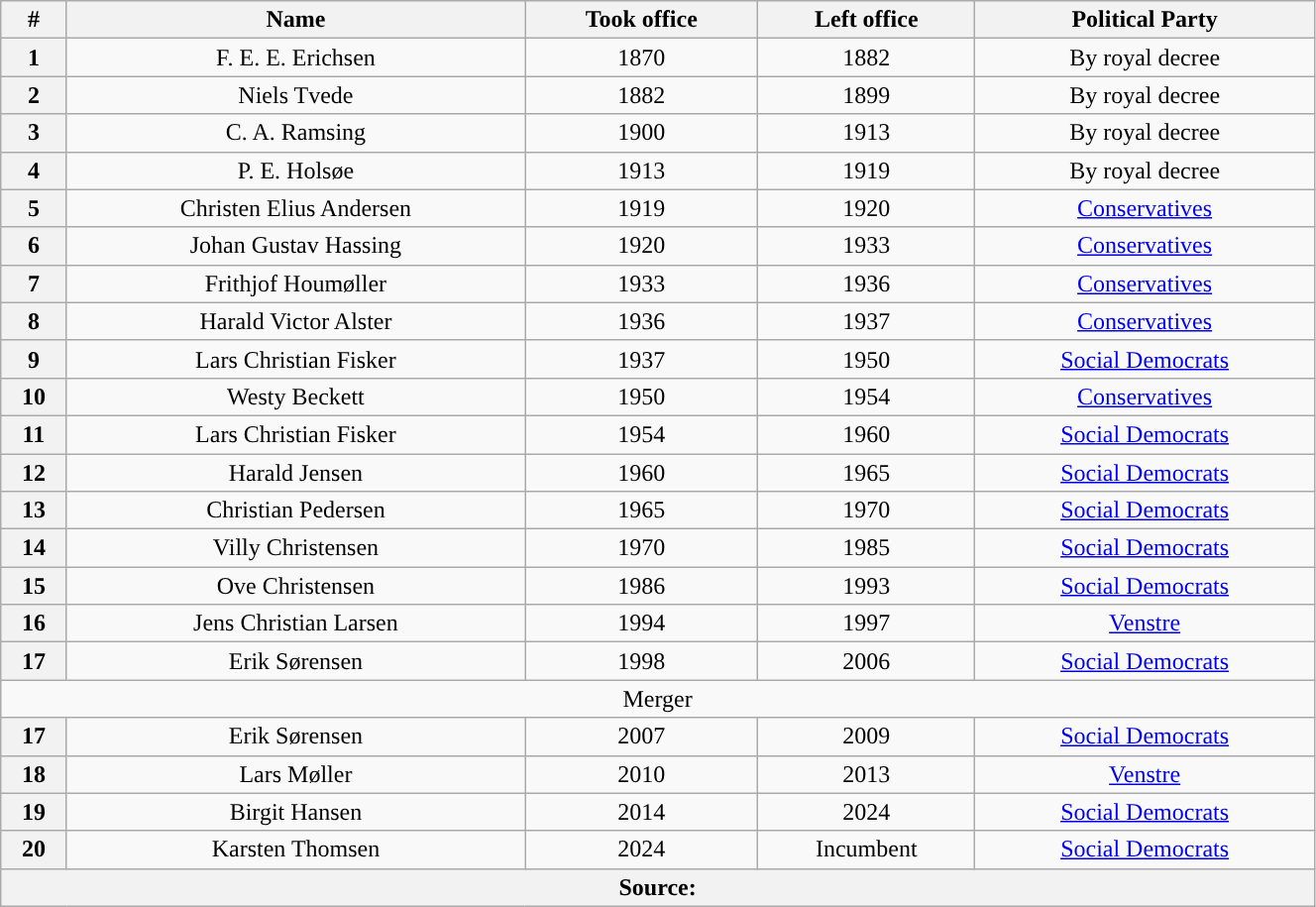<table class="wikitable" width="70%" style="text-align:center;">
<tr>
<th>#</th>
<th>Name</th>
<th>Took office</th>
<th>Left office</th>
<th>Political Party</th>
</tr>
<tr>
<th>1</th>
<td>F. E. E. Erichsen</td>
<td>1870</td>
<td>1882</td>
<td>By royal decree</td>
</tr>
<tr>
<th>2</th>
<td>Niels Tvede</td>
<td>1882</td>
<td>1899</td>
<td>By royal decree</td>
</tr>
<tr>
<th>3</th>
<td>C. A. Ramsing</td>
<td>1900</td>
<td>1913</td>
<td>By royal decree</td>
</tr>
<tr>
<th>4</th>
<td>P. E. Holsøe</td>
<td>1913</td>
<td>1919</td>
<td>By royal decree</td>
</tr>
<tr>
<th style="background:">5</th>
<td>Christen Elius Andersen</td>
<td>1919</td>
<td>1920</td>
<td><a href='#'>Conservatives</a></td>
</tr>
<tr>
<th style="background:">6</th>
<td>Johan Gustav Hassing</td>
<td>1920</td>
<td>1933</td>
<td><a href='#'>Conservatives</a></td>
</tr>
<tr>
<th style="background:">7</th>
<td>Frithjof Houmøller</td>
<td>1933</td>
<td>1936</td>
<td><a href='#'>Conservatives</a></td>
</tr>
<tr>
<th style="background:">8</th>
<td>Harald Victor Alster</td>
<td>1936</td>
<td>1937</td>
<td><a href='#'>Conservatives</a></td>
</tr>
<tr>
<th style="background:">9</th>
<td>Lars Christian Fisker</td>
<td>1937</td>
<td>1950</td>
<td><a href='#'>Social Democrats</a></td>
</tr>
<tr>
<th style="background:">10</th>
<td>Westy Beckett</td>
<td>1950</td>
<td>1954</td>
<td><a href='#'>Conservatives</a></td>
</tr>
<tr>
<th style="background:">11</th>
<td>Lars Christian Fisker</td>
<td>1954</td>
<td>1960</td>
<td><a href='#'>Social Democrats</a></td>
</tr>
<tr>
<th style="background:">12</th>
<td>Harald Jensen</td>
<td>1960</td>
<td>1965</td>
<td><a href='#'>Social Democrats</a></td>
</tr>
<tr>
<th style="background:">13</th>
<td>Christian Pedersen</td>
<td>1965</td>
<td>1970</td>
<td><a href='#'>Social Democrats</a></td>
</tr>
<tr>
<th style="background:">14</th>
<td>Villy Christensen</td>
<td>1970</td>
<td>1985</td>
<td><a href='#'>Social Democrats</a></td>
</tr>
<tr>
<th style="background:">15</th>
<td>Ove Christensen</td>
<td>1986</td>
<td>1993</td>
<td><a href='#'>Social Democrats</a></td>
</tr>
<tr>
<th style="background:">16</th>
<td>Jens Christian Larsen</td>
<td>1994</td>
<td>1997</td>
<td><a href='#'>Venstre</a></td>
</tr>
<tr>
<th style="background:">17</th>
<td>Erik Sørensen</td>
<td>1998</td>
<td>2006</td>
<td><a href='#'>Social Democrats</a></td>
</tr>
<tr>
<td colspan=5 align=center>Merger</td>
</tr>
<tr>
<th style="background:">17</th>
<td>Erik Sørensen</td>
<td>2007</td>
<td>2009</td>
<td><a href='#'>Social Democrats</a></td>
</tr>
<tr>
<th style="background:">18</th>
<td>Lars Møller</td>
<td>2010</td>
<td>2013</td>
<td><a href='#'>Venstre</a></td>
</tr>
<tr>
<th style="background:">19</th>
<td>Birgit Hansen</td>
<td>2014</td>
<td>2024</td>
<td><a href='#'>Social Democrats</a></td>
</tr>
<tr>
<th style="background:">20</th>
<td>Karsten Thomsen</td>
<td>2024</td>
<td>Incumbent</td>
<td><a href='#'>Social Democrats</a></td>
</tr>
<tr>
<th colspan=5 align=left>Source:</th>
</tr>
</table>
